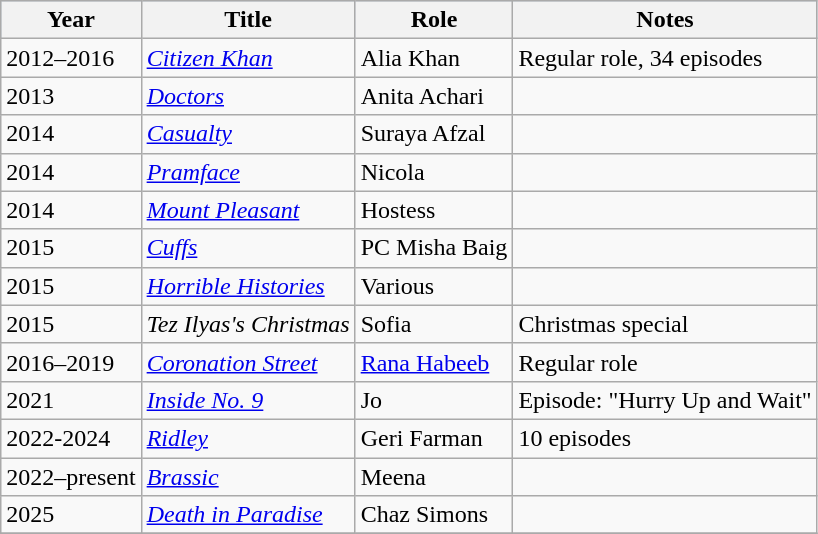<table class="wikitable" style="margin:1em 0;">
<tr style="background:#b0c4de;">
<th>Year</th>
<th>Title</th>
<th>Role</th>
<th>Notes</th>
</tr>
<tr>
<td>2012–2016</td>
<td><em><a href='#'>Citizen Khan</a></em></td>
<td>Alia Khan</td>
<td>Regular role, 34 episodes</td>
</tr>
<tr>
<td>2013</td>
<td><em><a href='#'>Doctors</a></em></td>
<td>Anita Achari</td>
<td></td>
</tr>
<tr>
<td>2014</td>
<td><em><a href='#'>Casualty</a></em></td>
<td>Suraya Afzal</td>
<td></td>
</tr>
<tr>
<td>2014</td>
<td><em><a href='#'>Pramface</a></em></td>
<td>Nicola</td>
<td></td>
</tr>
<tr>
<td>2014</td>
<td><em><a href='#'>Mount Pleasant</a></em></td>
<td>Hostess</td>
<td></td>
</tr>
<tr>
<td>2015</td>
<td><em><a href='#'>Cuffs</a></em></td>
<td>PC Misha Baig</td>
<td></td>
</tr>
<tr>
<td>2015</td>
<td><em><a href='#'>Horrible Histories</a></em></td>
<td>Various</td>
<td></td>
</tr>
<tr>
<td>2015</td>
<td><em>Tez Ilyas's Christmas</em></td>
<td>Sofia</td>
<td>Christmas special</td>
</tr>
<tr>
<td>2016–2019</td>
<td><em><a href='#'>Coronation Street</a></em></td>
<td><a href='#'>Rana Habeeb</a></td>
<td>Regular role</td>
</tr>
<tr>
<td>2021</td>
<td><em><a href='#'>Inside No. 9</a></em></td>
<td>Jo</td>
<td>Episode: "Hurry Up and Wait"</td>
</tr>
<tr>
<td>2022-2024</td>
<td><em><a href='#'>Ridley</a></em></td>
<td>Geri Farman</td>
<td>10 episodes</td>
</tr>
<tr>
<td>2022–present</td>
<td><a href='#'><em>Brassic</em></a></td>
<td>Meena</td>
</tr>
<tr>
<td>2025</td>
<td><em><a href='#'>Death in Paradise</a></em></td>
<td>Chaz Simons</td>
<td></td>
</tr>
<tr>
</tr>
</table>
